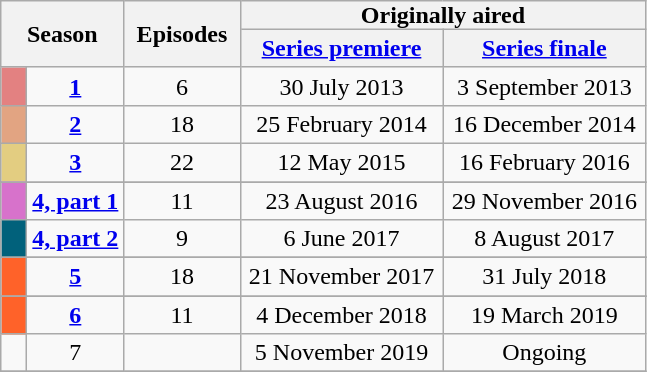<table style="text-align:center;" class="wikitable">
<tr>
<th style="padding:0 8px;" rowspan="2" colspan="2">Season</th>
<th style="padding:0 8px;" rowspan="2">Episodes</th>
<th style="padding:0 80px;" colspan="2">Originally aired</th>
</tr>
<tr>
<th><a href='#'>Series premiere</a></th>
<th><a href='#'>Series finale</a></th>
</tr>
<tr>
<td style="background:#e38181; color:#100;" width="10px"></td>
<td><strong><a href='#'>1</a></strong></td>
<td>6</td>
<td>30 July 2013</td>
<td>3 September 2013<br></td>
</tr>
<tr>
<td style="background:#e2a482; color:#100;" width="10px"></td>
<td><strong><a href='#'>2</a></strong></td>
<td>18</td>
<td>25 February 2014</td>
<td>16 December 2014<br></td>
</tr>
<tr>
<td style="background:#e3cd81; color:#100;" width="10px"></td>
<td><strong><a href='#'>3</a></strong></td>
<td>22</td>
<td>12 May 2015</td>
<td>16 February 2016</td>
</tr>
<tr>
</tr>
<tr>
<td style="background:#D772CB; color:#100;" width="10px"></td>
<td><strong><a href='#'>4, part 1</a></strong></td>
<td>11</td>
<td>23 August 2016</td>
<td>29 November 2016</td>
</tr>
<tr>
<td style="background:#01617B; color:#100;" width="10px"></td>
<td><strong><a href='#'>4, part 2</a></strong></td>
<td>9</td>
<td>6 June 2017</td>
<td>8 August 2017</td>
</tr>
<tr>
</tr>
<tr>
<td style="background:#FF6229; color:#100;" width="10px"></td>
<td><strong><a href='#'>5</a></strong></td>
<td>18</td>
<td>21 November 2017</td>
<td>31 July 2018</td>
</tr>
<tr>
</tr>
<tr>
<td style="background:#FF6229; color:#100;" width="10px"></td>
<td><strong><a href='#'>6</a></strong></td>
<td>11</td>
<td>4 December 2018</td>
<td>19 March 2019</td>
</tr>
<tr>
<td></td>
<td>7</td>
<td></td>
<td>5 November 2019</td>
<td>Ongoing</td>
</tr>
<tr>
</tr>
</table>
